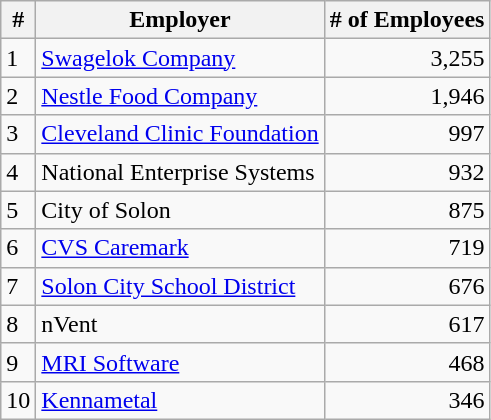<table class="wikitable sortable">
<tr>
<th>#</th>
<th>Employer</th>
<th># of Employees</th>
</tr>
<tr>
<td>1</td>
<td><a href='#'>Swagelok Company</a></td>
<td style="text-align: right;">3,255</td>
</tr>
<tr>
<td>2</td>
<td><a href='#'>Nestle Food Company</a></td>
<td style="text-align: right;">1,946</td>
</tr>
<tr>
<td>3</td>
<td><a href='#'>Cleveland Clinic Foundation</a></td>
<td style="text-align: right;">997</td>
</tr>
<tr>
<td>4</td>
<td>National Enterprise Systems</td>
<td style="text-align: right;">932</td>
</tr>
<tr>
<td>5</td>
<td>City of Solon</td>
<td style="text-align: right;">875</td>
</tr>
<tr>
<td>6</td>
<td><a href='#'>CVS Caremark</a></td>
<td style="text-align: right;">719</td>
</tr>
<tr>
<td>7</td>
<td><a href='#'>Solon City School District</a></td>
<td style="text-align: right;">676</td>
</tr>
<tr>
<td>8</td>
<td>nVent</td>
<td style="text-align: right;">617</td>
</tr>
<tr>
<td>9</td>
<td><a href='#'>MRI Software</a></td>
<td style="text-align: right;">468</td>
</tr>
<tr>
<td>10</td>
<td><a href='#'>Kennametal</a></td>
<td style="text-align: right;">346</td>
</tr>
</table>
